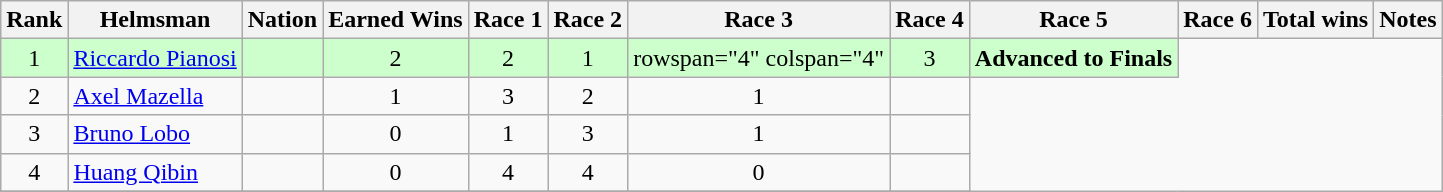<table class="wikitable sortable" style="text-align:center">
<tr>
<th>Rank</th>
<th>Helmsman</th>
<th>Nation</th>
<th>Earned Wins</th>
<th>Race 1</th>
<th>Race 2</th>
<th>Race 3</th>
<th>Race 4</th>
<th>Race 5</th>
<th>Race 6</th>
<th>Total wins</th>
<th>Notes</th>
</tr>
<tr bgcolor=ccffcc>
<td>1</td>
<td align="left"><a href='#'>Riccardo Pianosi</a></td>
<td align="left"></td>
<td>2</td>
<td>2</td>
<td>1</td>
<td>rowspan="4" colspan="4" </td>
<td>3</td>
<td><strong>Advanced to Finals</strong></td>
</tr>
<tr>
<td>2</td>
<td align="left"><a href='#'>Axel Mazella</a></td>
<td align="left"></td>
<td>1</td>
<td>3</td>
<td>2</td>
<td>1</td>
<td></td>
</tr>
<tr>
<td>3</td>
<td align="left"><a href='#'>Bruno Lobo</a></td>
<td align="left"></td>
<td>0</td>
<td>1</td>
<td>3</td>
<td>1</td>
<td></td>
</tr>
<tr>
<td>4</td>
<td align="left"><a href='#'>Huang Qibin</a></td>
<td align="left"></td>
<td>0</td>
<td>4</td>
<td>4<br></td>
<td>0</td>
<td></td>
</tr>
<tr>
</tr>
</table>
